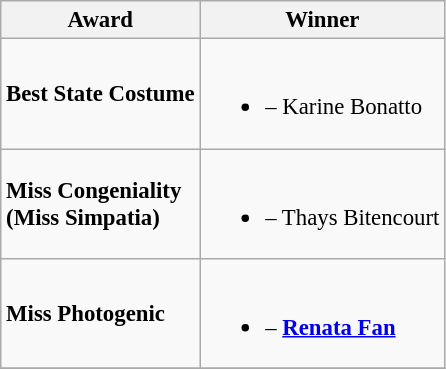<table class="wikitable sortable" style="font-size:95%;">
<tr>
<th>Award</th>
<th>Winner</th>
</tr>
<tr>
<td><strong>Best State Costume</strong></td>
<td><br><ul><li><strong></strong> – Karine Bonatto</li></ul></td>
</tr>
<tr>
<td><strong>Miss Congeniality</strong><br><strong>(Miss Simpatia)</strong></td>
<td><br><ul><li><strong></strong> – Thays Bitencourt</li></ul></td>
</tr>
<tr>
<td><strong>Miss Photogenic</strong></td>
<td><br><ul><li><strong></strong> – <strong><a href='#'>Renata Fan</a></strong></li></ul></td>
</tr>
<tr>
</tr>
</table>
